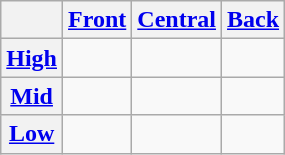<table class="wikitable" style="text-align:center;">
<tr>
<th></th>
<th><a href='#'>Front</a></th>
<th><a href='#'>Central</a></th>
<th><a href='#'>Back</a></th>
</tr>
<tr>
<th><a href='#'>High</a></th>
<td></td>
<td></td>
<td></td>
</tr>
<tr>
<th><a href='#'>Mid</a></th>
<td></td>
<td></td>
<td></td>
</tr>
<tr>
<th><a href='#'>Low</a></th>
<td></td>
<td></td>
<td></td>
</tr>
</table>
